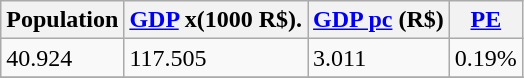<table class="wikitable" border="1">
<tr>
<th>Population </th>
<th><a href='#'>GDP</a> x(1000 R$).</th>
<th><a href='#'>GDP pc</a> (R$)</th>
<th><a href='#'>PE</a></th>
</tr>
<tr>
<td>40.924</td>
<td>117.505</td>
<td>3.011</td>
<td>0.19%</td>
</tr>
<tr>
</tr>
</table>
